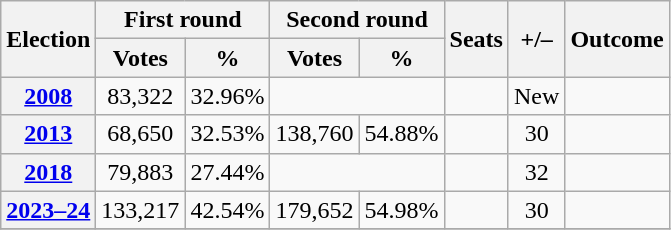<table class=wikitable style=text-align:center>
<tr>
<th rowspan=2>Election</th>
<th colspan=2>First round</th>
<th colspan=2>Second round</th>
<th rowspan=2>Seats</th>
<th rowspan=2>+/–</th>
<th rowspan=2>Outcome</th>
</tr>
<tr>
<th>Votes</th>
<th>%</th>
<th>Votes</th>
<th>%</th>
</tr>
<tr>
<th><a href='#'>2008</a></th>
<td>83,322</td>
<td>32.96%</td>
<td colspan="2"></td>
<td></td>
<td>New</td>
<td></td>
</tr>
<tr>
<th><a href='#'>2013</a></th>
<td>68,650</td>
<td>32.53%</td>
<td>138,760</td>
<td>54.88%</td>
<td></td>
<td> 30</td>
<td></td>
</tr>
<tr>
<th><a href='#'>2018</a></th>
<td>79,883</td>
<td>27.44%</td>
<td colspan="2"></td>
<td></td>
<td> 32</td>
<td></td>
</tr>
<tr>
<th><a href='#'>2023–24</a></th>
<td>133,217</td>
<td>42.54%</td>
<td>179,652</td>
<td>54.98%</td>
<td></td>
<td> 30</td>
<td></td>
</tr>
<tr>
</tr>
</table>
